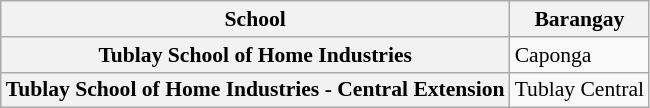<table class="wikitable collapsible sortable collapsed plainrowheaders" style="font-size:90%;">
<tr>
<th scope="col">School</th>
<th scope="col">Barangay</th>
</tr>
<tr>
<th scope="row">Tublay School of Home Industries</th>
<td>Caponga</td>
</tr>
<tr>
<th scope="row">Tublay School of Home Industries - Central Extension</th>
<td>Tublay Central</td>
</tr>
</table>
